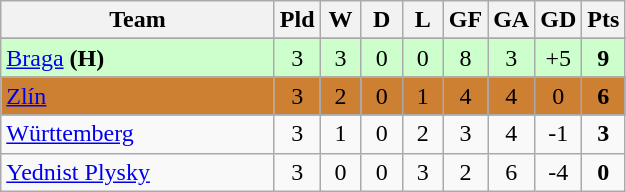<table class="wikitable" style="text-align:center;">
<tr>
<th width=175>Team</th>
<th width=20 abbr="Played">Pld</th>
<th width=20 abbr="Won">W</th>
<th width=20 abbr="Drawn">D</th>
<th width=20 abbr="Lost">L</th>
<th width=20 abbr="Goals for">GF</th>
<th width=20 abbr="Goals against">GA</th>
<th width=20 abbr="Goal difference">GD</th>
<th width=20 abbr="Points">Pts</th>
</tr>
<tr>
</tr>
<tr bgcolor="#ccffcc">
<td align=left> <a href='#'>Braga</a> <strong>(H)</strong></td>
<td>3</td>
<td>3</td>
<td>0</td>
<td>0</td>
<td>8</td>
<td>3</td>
<td>+5</td>
<td><strong>9</strong></td>
</tr>
<tr>
</tr>
<tr bgcolor="#CD7F32">
<td align=left> <a href='#'>Zlín</a></td>
<td>3</td>
<td>2</td>
<td>0</td>
<td>1</td>
<td>4</td>
<td>4</td>
<td>0</td>
<td><strong>6</strong></td>
</tr>
<tr>
<td align=left> <a href='#'>Württemberg</a></td>
<td>3</td>
<td>1</td>
<td>0</td>
<td>2</td>
<td>3</td>
<td>4</td>
<td>-1</td>
<td><strong>3</strong></td>
</tr>
<tr>
<td align=left> <a href='#'>Yednist Plysky</a></td>
<td>3</td>
<td>0</td>
<td>0</td>
<td>3</td>
<td>2</td>
<td>6</td>
<td>-4</td>
<td><strong>0</strong></td>
</tr>
</table>
